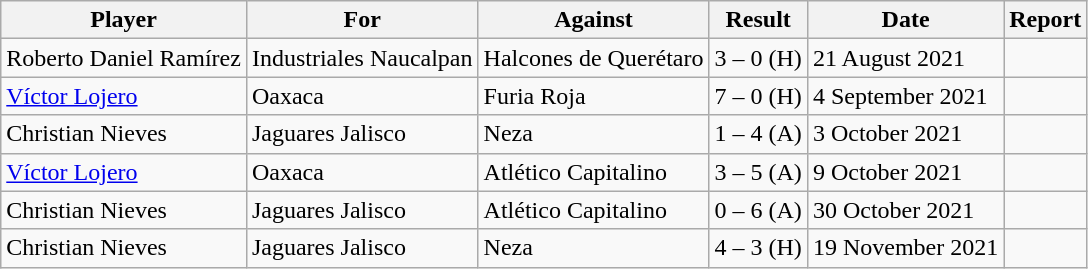<table class="wikitable sortable">
<tr>
<th>Player</th>
<th>For</th>
<th>Against</th>
<th align=center>Result</th>
<th>Date</th>
<th>Report</th>
</tr>
<tr>
<td> Roberto Daniel Ramírez</td>
<td>Industriales Naucalpan</td>
<td>Halcones de Querétaro</td>
<td>3 – 0 (H)</td>
<td>21 August 2021</td>
<td></td>
</tr>
<tr>
<td> <a href='#'>Víctor Lojero</a></td>
<td>Oaxaca</td>
<td>Furia Roja</td>
<td>7 – 0 (H)</td>
<td>4 September 2021</td>
<td> </td>
</tr>
<tr>
<td> Christian Nieves</td>
<td>Jaguares Jalisco</td>
<td>Neza</td>
<td>1 – 4 (A)</td>
<td>3 October 2021</td>
<td></td>
</tr>
<tr>
<td> <a href='#'>Víctor Lojero</a></td>
<td>Oaxaca</td>
<td>Atlético Capitalino</td>
<td>3 – 5 (A)</td>
<td>9 October 2021</td>
<td></td>
</tr>
<tr>
<td> Christian Nieves</td>
<td>Jaguares Jalisco</td>
<td>Atlético Capitalino</td>
<td>0 – 6 (A)</td>
<td>30 October 2021</td>
<td></td>
</tr>
<tr>
<td> Christian Nieves</td>
<td>Jaguares Jalisco</td>
<td>Neza</td>
<td>4 – 3 (H)</td>
<td>19 November 2021</td>
<td></td>
</tr>
</table>
